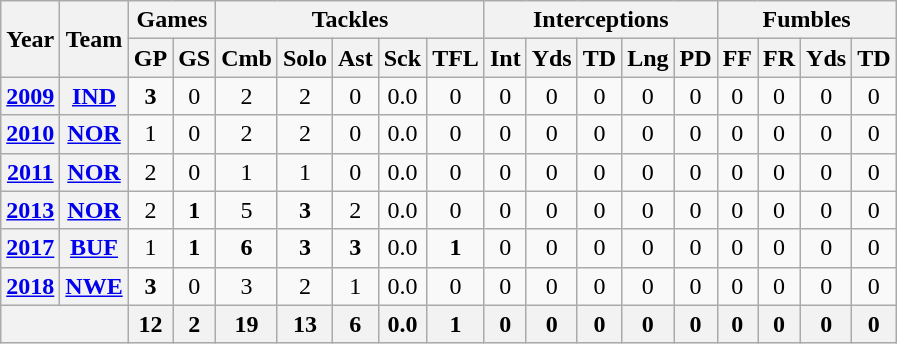<table class="wikitable" style="text-align:center">
<tr>
<th rowspan="2">Year</th>
<th rowspan="2">Team</th>
<th colspan="2">Games</th>
<th colspan="5">Tackles</th>
<th colspan="5">Interceptions</th>
<th colspan="4">Fumbles</th>
</tr>
<tr>
<th>GP</th>
<th>GS</th>
<th>Cmb</th>
<th>Solo</th>
<th>Ast</th>
<th>Sck</th>
<th>TFL</th>
<th>Int</th>
<th>Yds</th>
<th>TD</th>
<th>Lng</th>
<th>PD</th>
<th>FF</th>
<th>FR</th>
<th>Yds</th>
<th>TD</th>
</tr>
<tr>
<th><a href='#'>2009</a></th>
<th><a href='#'>IND</a></th>
<td><strong>3</strong></td>
<td>0</td>
<td>2</td>
<td>2</td>
<td>0</td>
<td>0.0</td>
<td>0</td>
<td>0</td>
<td>0</td>
<td>0</td>
<td>0</td>
<td>0</td>
<td>0</td>
<td>0</td>
<td>0</td>
<td>0</td>
</tr>
<tr>
<th><a href='#'>2010</a></th>
<th><a href='#'>NOR</a></th>
<td>1</td>
<td>0</td>
<td>2</td>
<td>2</td>
<td>0</td>
<td>0.0</td>
<td>0</td>
<td>0</td>
<td>0</td>
<td>0</td>
<td>0</td>
<td>0</td>
<td>0</td>
<td>0</td>
<td>0</td>
<td>0</td>
</tr>
<tr>
<th><a href='#'>2011</a></th>
<th><a href='#'>NOR</a></th>
<td>2</td>
<td>0</td>
<td>1</td>
<td>1</td>
<td>0</td>
<td>0.0</td>
<td>0</td>
<td>0</td>
<td>0</td>
<td>0</td>
<td>0</td>
<td>0</td>
<td>0</td>
<td>0</td>
<td>0</td>
<td>0</td>
</tr>
<tr>
<th><a href='#'>2013</a></th>
<th><a href='#'>NOR</a></th>
<td>2</td>
<td><strong>1</strong></td>
<td>5</td>
<td><strong>3</strong></td>
<td>2</td>
<td>0.0</td>
<td>0</td>
<td>0</td>
<td>0</td>
<td>0</td>
<td>0</td>
<td>0</td>
<td>0</td>
<td>0</td>
<td>0</td>
<td>0</td>
</tr>
<tr>
<th><a href='#'>2017</a></th>
<th><a href='#'>BUF</a></th>
<td>1</td>
<td><strong>1</strong></td>
<td><strong>6</strong></td>
<td><strong>3</strong></td>
<td><strong>3</strong></td>
<td>0.0</td>
<td><strong>1</strong></td>
<td>0</td>
<td>0</td>
<td>0</td>
<td>0</td>
<td>0</td>
<td>0</td>
<td>0</td>
<td>0</td>
<td>0</td>
</tr>
<tr>
<th><a href='#'>2018</a></th>
<th><a href='#'>NWE</a></th>
<td><strong>3</strong></td>
<td>0</td>
<td>3</td>
<td>2</td>
<td>1</td>
<td>0.0</td>
<td>0</td>
<td>0</td>
<td>0</td>
<td>0</td>
<td>0</td>
<td>0</td>
<td>0</td>
<td>0</td>
<td>0</td>
<td>0</td>
</tr>
<tr>
<th colspan="2"></th>
<th>12</th>
<th>2</th>
<th>19</th>
<th>13</th>
<th>6</th>
<th>0.0</th>
<th>1</th>
<th>0</th>
<th>0</th>
<th>0</th>
<th>0</th>
<th>0</th>
<th>0</th>
<th>0</th>
<th>0</th>
<th>0</th>
</tr>
</table>
